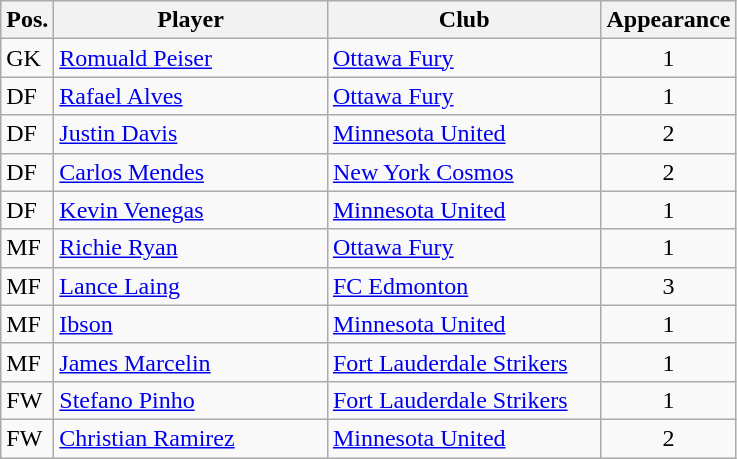<table class="wikitable">
<tr>
<th>Pos.</th>
<th>Player</th>
<th>Club</th>
<th>Appearance</th>
</tr>
<tr>
<td>GK</td>
<td style="width:175px;"> <a href='#'>Romuald Peiser</a></td>
<td style="width:175px;"><a href='#'>Ottawa Fury</a></td>
<td style="text-align:center;">1</td>
</tr>
<tr>
<td>DF</td>
<td> <a href='#'>Rafael Alves</a></td>
<td><a href='#'>Ottawa Fury</a></td>
<td style="text-align:center;">1</td>
</tr>
<tr>
<td>DF</td>
<td> <a href='#'>Justin Davis</a></td>
<td><a href='#'>Minnesota United</a></td>
<td style="text-align:center;">2</td>
</tr>
<tr>
<td>DF</td>
<td> <a href='#'>Carlos Mendes</a></td>
<td><a href='#'>New York Cosmos</a></td>
<td style="text-align:center;">2</td>
</tr>
<tr>
<td>DF</td>
<td> <a href='#'>Kevin Venegas</a></td>
<td><a href='#'>Minnesota United</a></td>
<td style="text-align:center;">1</td>
</tr>
<tr>
<td>MF</td>
<td> <a href='#'>Richie Ryan</a></td>
<td><a href='#'>Ottawa Fury</a></td>
<td style="text-align:center;">1</td>
</tr>
<tr>
<td>MF</td>
<td> <a href='#'>Lance Laing</a></td>
<td><a href='#'>FC Edmonton</a></td>
<td style="text-align:center;">3</td>
</tr>
<tr>
<td>MF</td>
<td> <a href='#'>Ibson</a></td>
<td><a href='#'>Minnesota United</a></td>
<td style="text-align:center;">1</td>
</tr>
<tr>
<td>MF</td>
<td> <a href='#'>James Marcelin</a></td>
<td><a href='#'>Fort Lauderdale Strikers</a></td>
<td style="text-align:center;">1</td>
</tr>
<tr>
<td>FW</td>
<td> <a href='#'>Stefano Pinho</a></td>
<td><a href='#'>Fort Lauderdale Strikers</a></td>
<td style="text-align:center;">1</td>
</tr>
<tr>
<td>FW</td>
<td> <a href='#'>Christian Ramirez</a></td>
<td><a href='#'>Minnesota United</a></td>
<td style="text-align:center;">2</td>
</tr>
</table>
